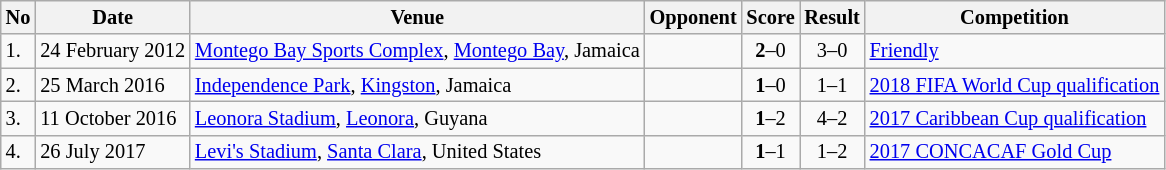<table class="wikitable" style="font-size:85%;">
<tr>
<th>No</th>
<th>Date</th>
<th>Venue</th>
<th>Opponent</th>
<th>Score</th>
<th>Result</th>
<th>Competition</th>
</tr>
<tr>
<td>1.</td>
<td>24 February 2012</td>
<td><a href='#'>Montego Bay Sports Complex</a>, <a href='#'>Montego Bay</a>, Jamaica</td>
<td></td>
<td align=center><strong>2</strong>–0</td>
<td align=center>3–0</td>
<td><a href='#'>Friendly</a></td>
</tr>
<tr>
<td>2.</td>
<td>25 March 2016</td>
<td><a href='#'>Independence Park</a>, <a href='#'>Kingston</a>, Jamaica</td>
<td></td>
<td align=center><strong>1</strong>–0</td>
<td align=center>1–1</td>
<td><a href='#'>2018 FIFA World Cup qualification</a></td>
</tr>
<tr>
<td>3.</td>
<td>11 October 2016</td>
<td><a href='#'>Leonora Stadium</a>, <a href='#'>Leonora</a>, Guyana</td>
<td></td>
<td align=center><strong>1</strong>–2</td>
<td align=center>4–2</td>
<td><a href='#'>2017 Caribbean Cup qualification</a></td>
</tr>
<tr>
<td>4.</td>
<td>26 July 2017</td>
<td><a href='#'>Levi's Stadium</a>, <a href='#'>Santa Clara</a>, United States</td>
<td></td>
<td align=center><strong>1</strong>–1</td>
<td align=center>1–2</td>
<td><a href='#'>2017 CONCACAF Gold Cup</a></td>
</tr>
</table>
